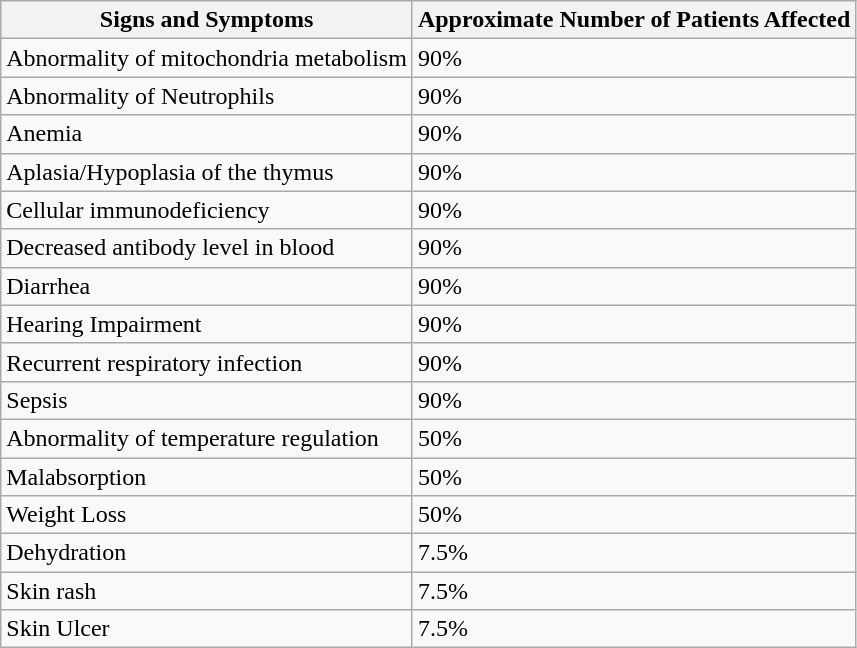<table class="wikitable">
<tr>
<th>Signs and Symptoms</th>
<th>Approximate Number of Patients Affected</th>
</tr>
<tr>
<td>Abnormality of mitochondria metabolism</td>
<td>90%</td>
</tr>
<tr>
<td>Abnormality of Neutrophils</td>
<td>90%</td>
</tr>
<tr>
<td>Anemia</td>
<td>90%</td>
</tr>
<tr>
<td>Aplasia/Hypoplasia of the thymus</td>
<td>90%</td>
</tr>
<tr>
<td>Cellular immunodeficiency</td>
<td>90%</td>
</tr>
<tr>
<td>Decreased antibody level in blood</td>
<td>90%</td>
</tr>
<tr>
<td>Diarrhea</td>
<td>90%</td>
</tr>
<tr>
<td>Hearing Impairment</td>
<td>90%</td>
</tr>
<tr>
<td>Recurrent respiratory infection</td>
<td>90%</td>
</tr>
<tr>
<td>Sepsis</td>
<td>90%</td>
</tr>
<tr>
<td>Abnormality of temperature regulation</td>
<td>50%</td>
</tr>
<tr>
<td>Malabsorption</td>
<td>50%</td>
</tr>
<tr>
<td>Weight Loss</td>
<td>50%</td>
</tr>
<tr>
<td>Dehydration</td>
<td>7.5%</td>
</tr>
<tr>
<td>Skin rash</td>
<td>7.5%</td>
</tr>
<tr>
<td>Skin Ulcer</td>
<td>7.5%</td>
</tr>
</table>
